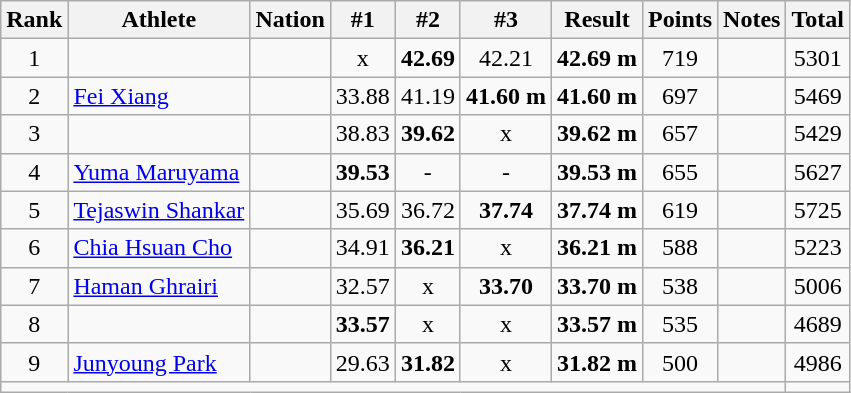<table class="wikitable sortable" style="text-align:center;">
<tr>
<th scope="col" style="width: 10px;">Rank</th>
<th scope="col">Athlete</th>
<th scope="col">Nation</th>
<th scope="col">#1</th>
<th scope="col">#2</th>
<th scope="col">#3</th>
<th scope="col">Result</th>
<th scope="col">Points</th>
<th scope="col">Notes</th>
<th scope="col">Total</th>
</tr>
<tr>
<td>1</td>
<td align="left"></td>
<td align="left"></td>
<td>x</td>
<td><strong>42.69</strong></td>
<td>42.21</td>
<td><strong>42.69 m</strong></td>
<td>719</td>
<td></td>
<td>5301</td>
</tr>
<tr>
<td>2</td>
<td align="left"><a href='#'>Fei Xiang</a></td>
<td align="left"></td>
<td>33.88</td>
<td>41.19</td>
<td><strong>41.60 m</strong></td>
<td><strong>41.60 m</strong></td>
<td>697</td>
<td></td>
<td>5469</td>
</tr>
<tr>
<td>3</td>
<td align="left"></td>
<td align="left"></td>
<td>38.83</td>
<td><strong>39.62</strong></td>
<td>x</td>
<td><strong>39.62 m</strong></td>
<td>657</td>
<td></td>
<td>5429</td>
</tr>
<tr>
<td>4</td>
<td align="left"><a href='#'>Yuma Maruyama</a></td>
<td align="left"></td>
<td><strong>39.53</strong></td>
<td>-</td>
<td>-</td>
<td><strong>39.53 m</strong></td>
<td>655</td>
<td></td>
<td>5627</td>
</tr>
<tr>
<td>5</td>
<td align="left"><a href='#'>Tejaswin Shankar</a></td>
<td align="left"></td>
<td>35.69</td>
<td>36.72</td>
<td><strong>37.74</strong></td>
<td><strong>37.74 m</strong></td>
<td>619</td>
<td></td>
<td>5725</td>
</tr>
<tr>
<td>6</td>
<td align="left"><a href='#'>Chia Hsuan Cho</a></td>
<td align="left"></td>
<td>34.91</td>
<td><strong>36.21</strong></td>
<td>x</td>
<td><strong>36.21 m</strong></td>
<td>588</td>
<td></td>
<td>5223</td>
</tr>
<tr>
<td>7</td>
<td align="left"><a href='#'>Haman Ghrairi</a></td>
<td align="left"></td>
<td>32.57</td>
<td>x</td>
<td><strong>33.70</strong></td>
<td><strong>33.70 m</strong></td>
<td>538</td>
<td></td>
<td>5006</td>
</tr>
<tr>
<td>8</td>
<td align="left"></td>
<td align="left"></td>
<td><strong>33.57</strong></td>
<td>x</td>
<td>x</td>
<td><strong>33.57 m</strong></td>
<td>535</td>
<td></td>
<td>4689</td>
</tr>
<tr>
<td>9</td>
<td align="left"><a href='#'>Junyoung Park</a></td>
<td align="left"></td>
<td>29.63</td>
<td><strong>31.82</strong></td>
<td>x</td>
<td><strong>31.82 m</strong></td>
<td>500</td>
<td></td>
<td>4986</td>
</tr>
<tr class="sortbottom">
<td colspan="9"></td>
</tr>
</table>
